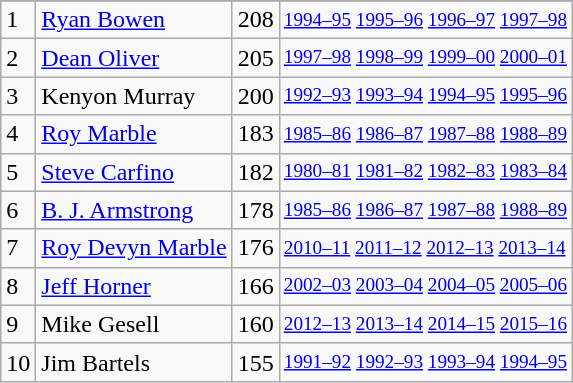<table class="wikitable">
<tr>
</tr>
<tr>
<td>1</td>
<td><a href='#'>Ryan Bowen</a></td>
<td>208</td>
<td style="font-size:80%;"><a href='#'>1994–95</a> <a href='#'>1995–96</a> <a href='#'>1996–97</a> <a href='#'>1997–98</a></td>
</tr>
<tr>
<td>2</td>
<td><a href='#'>Dean Oliver</a></td>
<td>205</td>
<td style="font-size:80%;"><a href='#'>1997–98</a> <a href='#'>1998–99</a> <a href='#'>1999–00</a> <a href='#'>2000–01</a></td>
</tr>
<tr>
<td>3</td>
<td>Kenyon Murray</td>
<td>200</td>
<td style="font-size:80%;"><a href='#'>1992–93</a> <a href='#'>1993–94</a> <a href='#'>1994–95</a> <a href='#'>1995–96</a></td>
</tr>
<tr>
<td>4</td>
<td><a href='#'>Roy Marble</a></td>
<td>183</td>
<td style="font-size:80%;"><a href='#'>1985–86</a> <a href='#'>1986–87</a> <a href='#'>1987–88</a> <a href='#'>1988–89</a></td>
</tr>
<tr>
<td>5</td>
<td><a href='#'>Steve Carfino</a></td>
<td>182</td>
<td style="font-size:80%;"><a href='#'>1980–81</a> <a href='#'>1981–82</a> <a href='#'>1982–83</a> <a href='#'>1983–84</a></td>
</tr>
<tr>
<td>6</td>
<td><a href='#'>B. J. Armstrong</a></td>
<td>178</td>
<td style="font-size:80%;"><a href='#'>1985–86</a> <a href='#'>1986–87</a> <a href='#'>1987–88</a> <a href='#'>1988–89</a></td>
</tr>
<tr>
<td>7</td>
<td><a href='#'>Roy Devyn Marble</a></td>
<td>176</td>
<td style="font-size:80%;"><a href='#'>2010–11</a> <a href='#'>2011–12</a> <a href='#'>2012–13</a> <a href='#'>2013–14</a></td>
</tr>
<tr>
<td>8</td>
<td><a href='#'>Jeff Horner</a></td>
<td>166</td>
<td style="font-size:80%;"><a href='#'>2002–03</a> <a href='#'>2003–04</a> <a href='#'>2004–05</a> <a href='#'>2005–06</a></td>
</tr>
<tr>
<td>9</td>
<td>Mike Gesell</td>
<td>160</td>
<td style="font-size:80%;"><a href='#'>2012–13</a> <a href='#'>2013–14</a> <a href='#'>2014–15</a> <a href='#'>2015–16</a></td>
</tr>
<tr>
<td>10</td>
<td>Jim Bartels</td>
<td>155</td>
<td style="font-size:80%;"><a href='#'>1991–92</a> <a href='#'>1992–93</a> <a href='#'>1993–94</a> <a href='#'>1994–95</a></td>
</tr>
</table>
